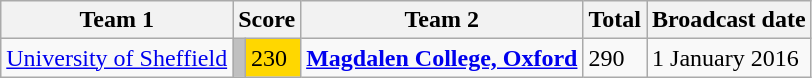<table class="wikitable">
<tr>
<th>Team 1</th>
<th colspan=2>Score</th>
<th>Team 2</th>
<th>Total</th>
<th>Broadcast date</th>
</tr>
<tr>
<td><a href='#'>University of Sheffield</a></td>
<td style="background:silver"></td>
<td style="background:gold">230</td>
<td><strong><a href='#'>Magdalen College, Oxford</a></strong></td>
<td>290</td>
<td>1 January 2016</td>
</tr>
</table>
